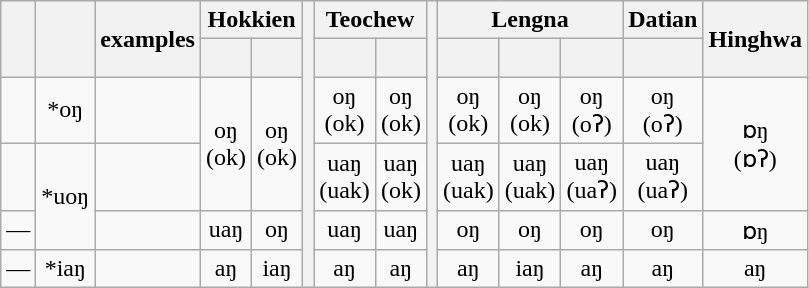<table class="wikitable" style="text-align:center;">
<tr>
<th rowspan="2"></th>
<th rowspan="2"></th>
<th rowspan="2">examples</th>
<th colspan="2">Hokkien</th>
<th rowspan="6"></th>
<th colspan="2">Teochew</th>
<th rowspan="6"></th>
<th colspan="3">Lengna</th>
<th>Datian</th>
<th rowspan="2">Hinghwa</th>
</tr>
<tr>
<th></th>
<th><br></th>
<th><br></th>
<th></th>
<th></th>
<th></th>
<th></th>
<th></th>
</tr>
<tr>
<td></td>
<td>*oŋ</td>
<td style="text-align: left;"></td>
<td rowspan="2">oŋ<br>(ok)</td>
<td rowspan="2">oŋ<br>(ok)</td>
<td>oŋ<br>(ok)</td>
<td>oŋ<br>(ok)</td>
<td>oŋ<br>(ok)</td>
<td>oŋ<br>(ok)</td>
<td>oŋ<br>(oʔ)</td>
<td>oŋ<br>(oʔ)</td>
<td rowspan="2">ɒŋ<br>(ɒʔ)</td>
</tr>
<tr>
<td></td>
<td rowspan="2">*uoŋ</td>
<td style="text-align: left;"></td>
<td>uaŋ<br>(uak)</td>
<td>uaŋ<br>(ok)</td>
<td>uaŋ<br>(uak)</td>
<td>uaŋ<br>(uak)</td>
<td>uaŋ<br>(uaʔ)</td>
<td>uaŋ<br>(uaʔ)</td>
</tr>
<tr>
<td>—</td>
<td style="text-align: left;"></td>
<td>uaŋ</td>
<td>oŋ</td>
<td>uaŋ</td>
<td>uaŋ</td>
<td>oŋ</td>
<td>oŋ</td>
<td>oŋ</td>
<td>oŋ</td>
<td>ɒŋ</td>
</tr>
<tr>
<td>—</td>
<td>*iaŋ</td>
<td style="text-align: left;"></td>
<td>aŋ</td>
<td>iaŋ</td>
<td>aŋ</td>
<td>aŋ</td>
<td>aŋ</td>
<td>iaŋ</td>
<td>aŋ</td>
<td>aŋ</td>
<td>aŋ</td>
</tr>
</table>
